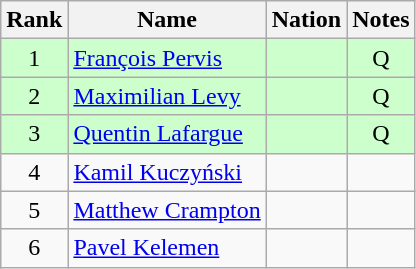<table class="wikitable sortable" style="text-align:center">
<tr>
<th>Rank</th>
<th>Name</th>
<th>Nation</th>
<th>Notes</th>
</tr>
<tr bgcolor=ccffcc>
<td>1</td>
<td align=left><a href='#'>François Pervis</a></td>
<td align=left></td>
<td>Q</td>
</tr>
<tr bgcolor=ccffcc>
<td>2</td>
<td align=left><a href='#'>Maximilian Levy</a></td>
<td align=left></td>
<td>Q</td>
</tr>
<tr bgcolor=ccffcc>
<td>3</td>
<td align=left><a href='#'>Quentin Lafargue</a></td>
<td align=left></td>
<td>Q</td>
</tr>
<tr>
<td>4</td>
<td align=left><a href='#'>Kamil Kuczyński</a></td>
<td align=left></td>
<td></td>
</tr>
<tr>
<td>5</td>
<td align=left><a href='#'>Matthew Crampton</a></td>
<td align=left></td>
<td></td>
</tr>
<tr>
<td>6</td>
<td align=left><a href='#'>Pavel Kelemen</a></td>
<td align=left></td>
<td></td>
</tr>
</table>
